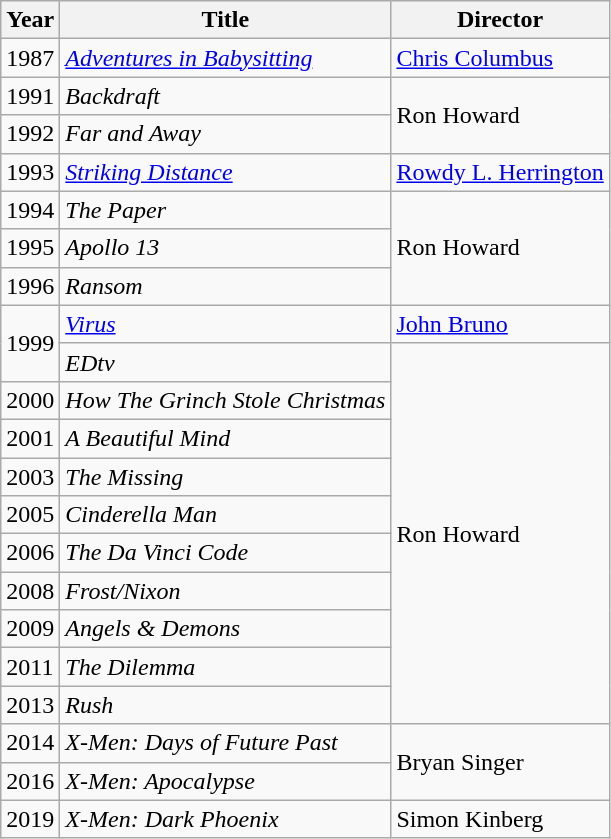<table class="wikitable sortable" border="1">
<tr>
<th>Year</th>
<th>Title</th>
<th>Director</th>
</tr>
<tr>
<td>1987</td>
<td><em><a href='#'>Adventures in Babysitting</a></em></td>
<td><a href='#'>Chris Columbus</a></td>
</tr>
<tr>
<td>1991</td>
<td><em>Backdraft</em></td>
<td rowspan="2">Ron Howard</td>
</tr>
<tr>
<td>1992</td>
<td><em>Far and Away</em></td>
</tr>
<tr>
<td>1993</td>
<td><em><a href='#'>Striking Distance</a></em></td>
<td><a href='#'> Rowdy L. Herrington</a></td>
</tr>
<tr>
<td>1994</td>
<td><em>The Paper</em></td>
<td rowspan="3">Ron Howard</td>
</tr>
<tr>
<td>1995</td>
<td><em>Apollo 13</em></td>
</tr>
<tr>
<td>1996</td>
<td><em>Ransom</em></td>
</tr>
<tr>
<td rowspan="2">1999</td>
<td><em><a href='#'>Virus</a></em></td>
<td><a href='#'>John Bruno</a></td>
</tr>
<tr>
<td><em>EDtv</em></td>
<td rowspan="10">Ron Howard</td>
</tr>
<tr>
<td>2000</td>
<td><em>How The Grinch Stole Christmas</em></td>
</tr>
<tr>
<td>2001</td>
<td><em>A Beautiful Mind</em></td>
</tr>
<tr>
<td>2003</td>
<td><em>The Missing</em></td>
</tr>
<tr>
<td>2005</td>
<td><em>Cinderella Man</em></td>
</tr>
<tr>
<td>2006</td>
<td><em>The Da Vinci Code</em></td>
</tr>
<tr>
<td>2008</td>
<td><em>Frost/Nixon</em></td>
</tr>
<tr>
<td>2009</td>
<td><em>Angels & Demons</em></td>
</tr>
<tr>
<td>2011</td>
<td><em>The Dilemma</em></td>
</tr>
<tr>
<td>2013</td>
<td><em>Rush</em></td>
</tr>
<tr>
<td>2014</td>
<td><em>X-Men: Days of Future Past</em></td>
<td rowspan="2">Bryan Singer</td>
</tr>
<tr>
<td>2016</td>
<td><em>X-Men: Apocalypse</em></td>
</tr>
<tr>
<td>2019</td>
<td><em>X-Men: Dark Phoenix</em></td>
<td>Simon Kinberg</td>
</tr>
</table>
